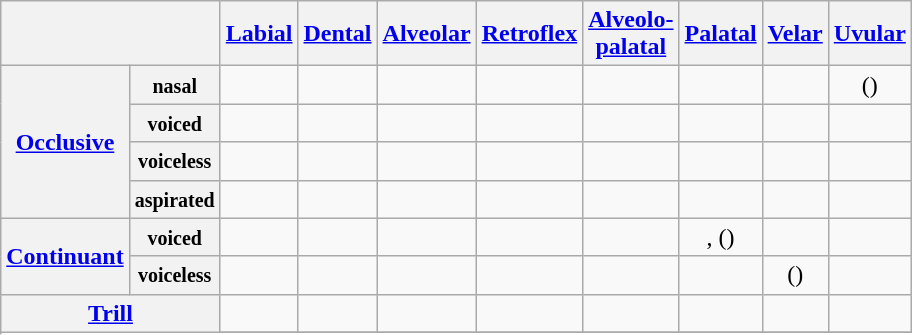<table class="wikitable" style="text-align: center">
<tr>
<th colspan=2></th>
<th><a href='#'>Labial</a></th>
<th><a href='#'>Dental</a></th>
<th><a href='#'>Alveolar</a></th>
<th><a href='#'>Retroflex</a></th>
<th><a href='#'>Alveolo-<br>palatal</a></th>
<th><a href='#'>Palatal</a></th>
<th><a href='#'>Velar</a></th>
<th><a href='#'>Uvular</a></th>
</tr>
<tr>
<th rowspan=4><a href='#'>Occlusive</a></th>
<th><small>nasal</small></th>
<td></td>
<td></td>
<td></td>
<td></td>
<td></td>
<td></td>
<td></td>
<td>()</td>
</tr>
<tr>
<th><small>voiced</small></th>
<td></td>
<td></td>
<td></td>
<td></td>
<td></td>
<td></td>
<td></td>
<td></td>
</tr>
<tr>
<th><small>voiceless</small></th>
<td></td>
<td></td>
<td></td>
<td></td>
<td></td>
<td></td>
<td></td>
<td></td>
</tr>
<tr>
<th><small>aspirated</small></th>
<td></td>
<td></td>
<td></td>
<td></td>
<td></td>
<td></td>
<td></td>
<td></td>
</tr>
<tr>
<th rowspan=2><a href='#'>Continuant</a></th>
<th><small>voiced</small></th>
<td></td>
<td></td>
<td></td>
<td></td>
<td></td>
<td>, ()</td>
<td></td>
<td></td>
</tr>
<tr>
<th><small>voiceless</small></th>
<td></td>
<td></td>
<td></td>
<td></td>
<td></td>
<td></td>
<td>()</td>
<td></td>
</tr>
<tr>
<th rowspan=2 colspan=2><a href='#'>Trill</a></th>
<td></td>
<td></td>
<td></td>
<td></td>
<td></td>
<td></td>
<td></td>
<td></td>
</tr>
<tr>
</tr>
</table>
